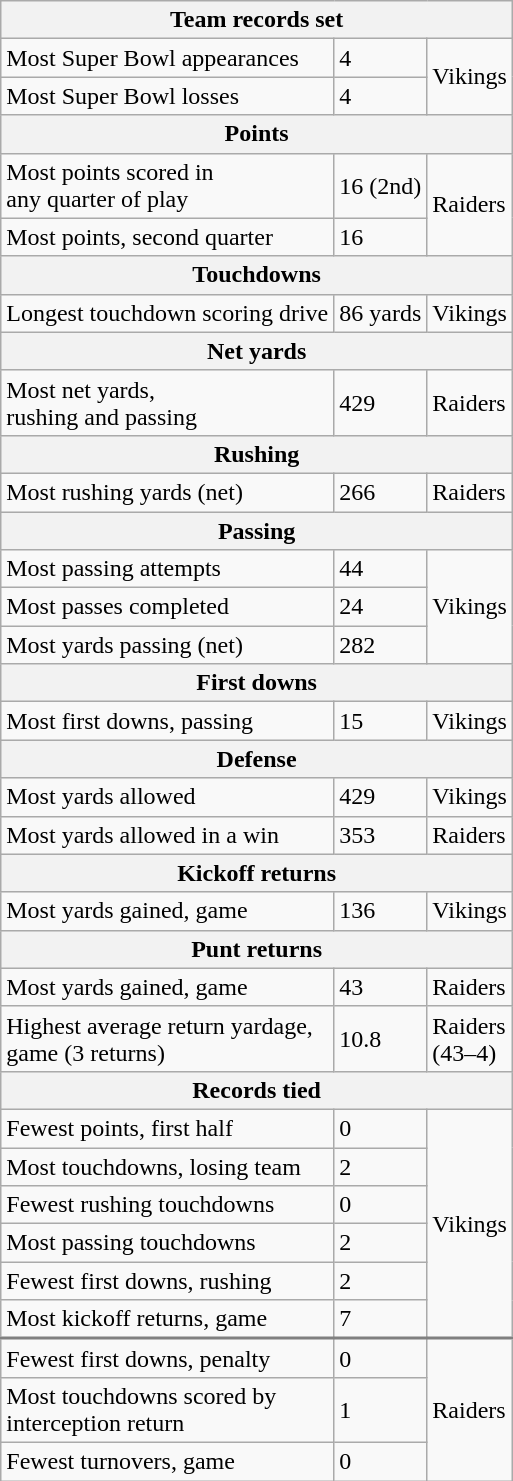<table class="wikitable">
<tr>
<th colspan=3>Team records set</th>
</tr>
<tr>
<td>Most Super Bowl appearances</td>
<td>4</td>
<td rowspan=2>Vikings</td>
</tr>
<tr>
<td>Most Super Bowl losses</td>
<td>4</td>
</tr>
<tr>
<th colspan=3>Points</th>
</tr>
<tr>
<td>Most points scored in <br>any quarter of play</td>
<td>16 (2nd)</td>
<td rowspan=2>Raiders</td>
</tr>
<tr>
<td>Most points, second quarter</td>
<td>16</td>
</tr>
<tr>
<th colspan=3>Touchdowns</th>
</tr>
<tr>
<td>Longest touchdown scoring drive</td>
<td>86 yards</td>
<td>Vikings</td>
</tr>
<tr>
<th colspan=3>Net yards</th>
</tr>
<tr>
<td>Most net yards,<br> rushing and passing</td>
<td>429</td>
<td>Raiders</td>
</tr>
<tr>
<th colspan=3>Rushing</th>
</tr>
<tr>
<td>Most rushing yards (net)</td>
<td>266</td>
<td>Raiders</td>
</tr>
<tr>
<th colspan=3>Passing</th>
</tr>
<tr>
<td>Most passing attempts</td>
<td>44</td>
<td rowspan=3>Vikings</td>
</tr>
<tr>
<td>Most passes completed</td>
<td>24</td>
</tr>
<tr>
<td>Most yards passing (net)</td>
<td>282</td>
</tr>
<tr>
<th colspan=3>First downs</th>
</tr>
<tr>
<td>Most first downs, passing</td>
<td>15</td>
<td>Vikings</td>
</tr>
<tr>
<th colspan=3>Defense</th>
</tr>
<tr>
<td>Most yards allowed</td>
<td>429</td>
<td>Vikings</td>
</tr>
<tr>
<td>Most yards allowed in a win</td>
<td>353</td>
<td>Raiders</td>
</tr>
<tr>
<th colspan=3>Kickoff returns</th>
</tr>
<tr>
<td>Most yards gained, game</td>
<td>136</td>
<td>Vikings</td>
</tr>
<tr>
<th colspan=3>Punt returns</th>
</tr>
<tr>
<td>Most yards gained, game</td>
<td>43</td>
<td>Raiders</td>
</tr>
<tr>
<td>Highest average return yardage,<br> game (3 returns)</td>
<td>10.8</td>
<td>Raiders<br>(43–4)</td>
</tr>
<tr>
<th colspan=3>Records tied</th>
</tr>
<tr>
<td>Fewest points, first half</td>
<td>0</td>
<td rowspan=6>Vikings</td>
</tr>
<tr>
<td>Most touchdowns, losing team</td>
<td>2</td>
</tr>
<tr>
<td>Fewest rushing touchdowns</td>
<td>0</td>
</tr>
<tr>
<td>Most passing touchdowns</td>
<td>2</td>
</tr>
<tr>
<td>Fewest first downs, rushing</td>
<td>2</td>
</tr>
<tr style="border-bottom: 2px solid gray">
<td>Most kickoff returns, game</td>
<td>7</td>
</tr>
<tr>
<td>Fewest first downs, penalty</td>
<td>0</td>
<td rowspan=3>Raiders</td>
</tr>
<tr>
<td>Most touchdowns scored by<br>interception return</td>
<td>1</td>
</tr>
<tr>
<td>Fewest turnovers, game</td>
<td>0</td>
</tr>
</table>
